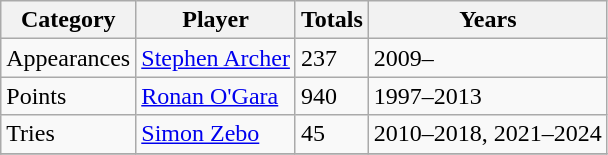<table class="wikitable">
<tr>
<th>Category</th>
<th>Player</th>
<th>Totals</th>
<th>Years</th>
</tr>
<tr>
<td>Appearances</td>
<td><a href='#'>Stephen Archer</a></td>
<td>237</td>
<td>2009–</td>
</tr>
<tr>
<td>Points</td>
<td><a href='#'>Ronan O'Gara</a></td>
<td>940</td>
<td>1997–2013</td>
</tr>
<tr>
<td>Tries</td>
<td><a href='#'>Simon Zebo</a></td>
<td>45</td>
<td>2010–2018, 2021–2024</td>
</tr>
<tr>
</tr>
</table>
